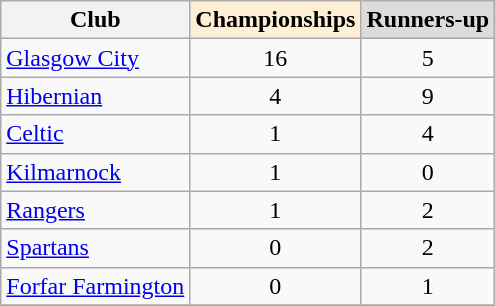<table class="wikitable" style="text-align: center;">
<tr>
<th>Club</th>
<th style="background-color: PapayaWhip">Championships</th>
<th style="background-color: Gainsboro">Runners-up</th>
</tr>
<tr>
<td align="left"><a href='#'>Glasgow City</a></td>
<td align="center">16</td>
<td align="center">5</td>
</tr>
<tr>
<td align="left"><a href='#'>Hibernian</a></td>
<td align="center">4</td>
<td align="center">9</td>
</tr>
<tr>
<td align="left"><a href='#'>Celtic</a></td>
<td align="center">1</td>
<td align="center">4</td>
</tr>
<tr>
<td align="left"><a href='#'>Kilmarnock</a></td>
<td align="center">1</td>
<td align="center">0</td>
</tr>
<tr>
<td align="left"><a href='#'>Rangers</a></td>
<td align="center">1</td>
<td align="center">2</td>
</tr>
<tr>
<td align="left"><a href='#'>Spartans</a></td>
<td align="center">0</td>
<td align="center">2</td>
</tr>
<tr>
<td align="left"><a href='#'>Forfar Farmington</a></td>
<td align="center">0</td>
<td align="center">1</td>
</tr>
<tr>
</tr>
</table>
